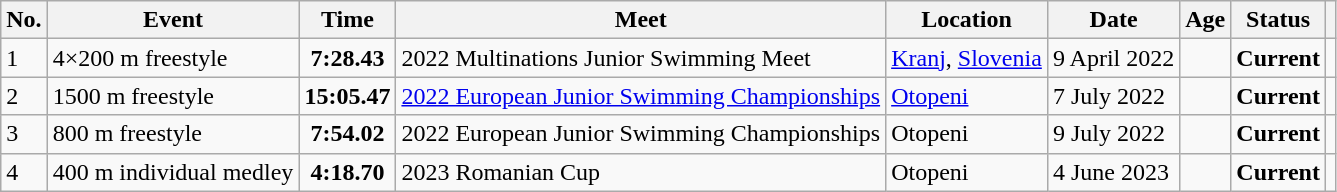<table class="wikitable sortable">
<tr>
<th>No.</th>
<th>Event</th>
<th>Time</th>
<th>Meet</th>
<th>Location</th>
<th>Date</th>
<th>Age</th>
<th>Status</th>
<th></th>
</tr>
<tr>
<td>1</td>
<td>4×200 m freestyle</td>
<td style="text-align:center;"><strong>7:28.43</strong></td>
<td>2022 Multinations Junior Swimming Meet</td>
<td><a href='#'>Kranj</a>, <a href='#'>Slovenia</a></td>
<td>9 April 2022</td>
<td style="text-align:center;"></td>
<td style="text-align:center;"><strong>Current</strong></td>
<td style="text-align:center;"></td>
</tr>
<tr>
<td>2</td>
<td>1500 m freestyle</td>
<td style="text-align:center;"><strong>15:05.47</strong></td>
<td><a href='#'>2022 European Junior Swimming Championships</a></td>
<td><a href='#'>Otopeni</a></td>
<td>7 July 2022</td>
<td style="text-align:center;"></td>
<td style="text-align:center;"><strong>Current</strong></td>
<td style="text-align:center;"></td>
</tr>
<tr>
<td>3</td>
<td>800 m freestyle</td>
<td style="text-align:center;"><strong>7:54.02</strong></td>
<td>2022 European Junior Swimming Championships</td>
<td>Otopeni</td>
<td>9 July 2022</td>
<td style="text-align:center;"></td>
<td style="text-align:center;"><strong>Current</strong></td>
<td style="text-align:center;"></td>
</tr>
<tr>
<td>4</td>
<td>400 m individual medley</td>
<td style="text-align:center;"><strong>4:18.70</strong></td>
<td>2023 Romanian Cup</td>
<td>Otopeni</td>
<td>4 June 2023</td>
<td style="text-align:center;"></td>
<td style="text-align:center;"><strong>Current</strong></td>
<td style="text-align:center;"></td>
</tr>
</table>
